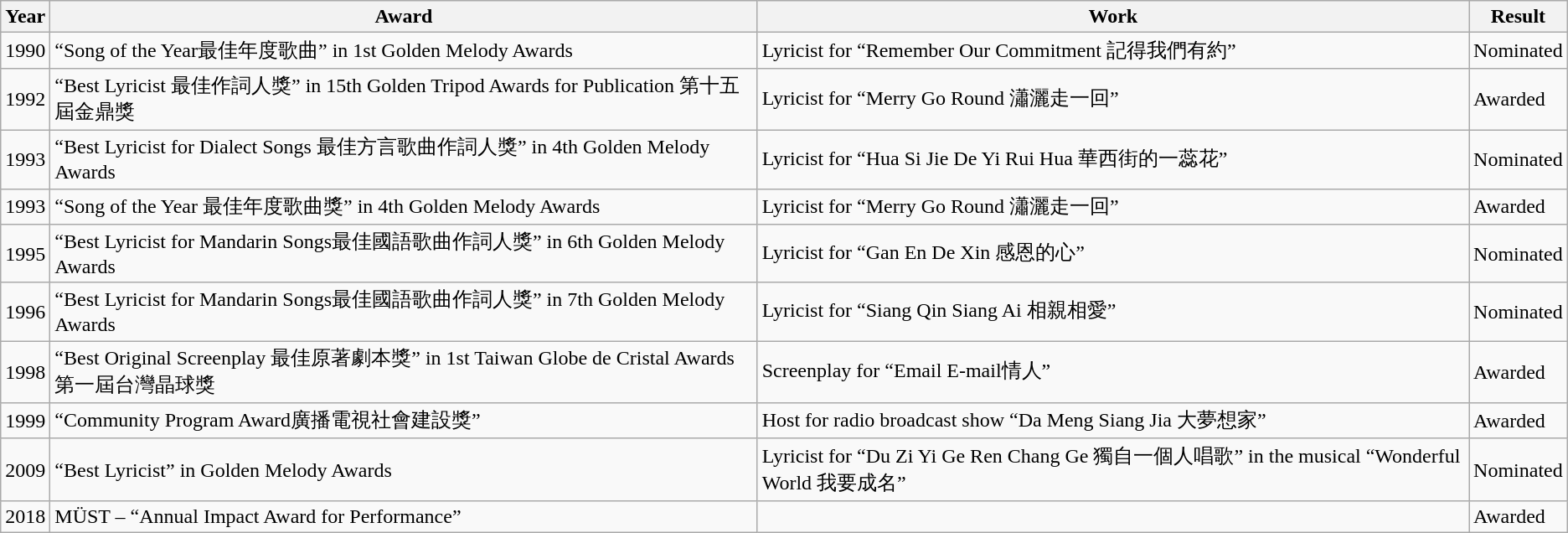<table class="wikitable">
<tr>
<th>Year</th>
<th>Award</th>
<th>Work</th>
<th>Result</th>
</tr>
<tr>
<td>1990</td>
<td>“Song of the Year最佳年度歌曲” in 1st Golden Melody Awards</td>
<td>Lyricist for “Remember Our Commitment 記得我們有約”</td>
<td>Nominated</td>
</tr>
<tr>
<td>1992</td>
<td>“Best Lyricist 最佳作詞人獎” in 15th Golden Tripod Awards for Publication 第十五屆金鼎獎</td>
<td>Lyricist for “Merry Go Round 瀟灑走一回”</td>
<td>Awarded</td>
</tr>
<tr>
<td>1993</td>
<td>“Best Lyricist for Dialect Songs 最佳方言歌曲作詞人獎” in 4th Golden Melody Awards</td>
<td>Lyricist for “Hua Si Jie De Yi Rui Hua 華西街的一蕊花”</td>
<td>Nominated</td>
</tr>
<tr>
<td>1993</td>
<td>“Song of the Year 最佳年度歌曲獎” in 4th Golden Melody Awards</td>
<td>Lyricist for “Merry Go Round 瀟灑走一回”</td>
<td>Awarded</td>
</tr>
<tr>
<td>1995</td>
<td>“Best Lyricist for Mandarin Songs最佳國語歌曲作詞人獎” in 6th Golden Melody Awards</td>
<td>Lyricist for “Gan En De Xin 感恩的心”</td>
<td>Nominated</td>
</tr>
<tr>
<td>1996</td>
<td>“Best Lyricist for Mandarin Songs最佳國語歌曲作詞人獎” in 7th Golden Melody Awards</td>
<td>Lyricist for “Siang Qin Siang Ai 相親相愛”</td>
<td>Nominated</td>
</tr>
<tr>
<td>1998</td>
<td>“Best Original Screenplay 最佳原著劇本獎” in 1st Taiwan Globe de Cristal Awards第一屆台灣晶球獎</td>
<td>Screenplay for “Email E-mail情人”</td>
<td>Awarded</td>
</tr>
<tr>
<td>1999</td>
<td>“Community Program Award廣播電視社會建設獎”  </td>
<td>Host for radio broadcast show “Da Meng Siang Jia 大夢想家”</td>
<td>Awarded</td>
</tr>
<tr>
<td>2009</td>
<td>“Best Lyricist” in Golden Melody Awards</td>
<td>Lyricist for “Du Zi Yi Ge Ren Chang Ge 獨自一個人唱歌” in the musical “Wonderful World 我要成名”</td>
<td>Nominated</td>
</tr>
<tr>
<td>2018</td>
<td>MÜST – “Annual Impact Award for Performance”</td>
<td></td>
<td>Awarded</td>
</tr>
</table>
